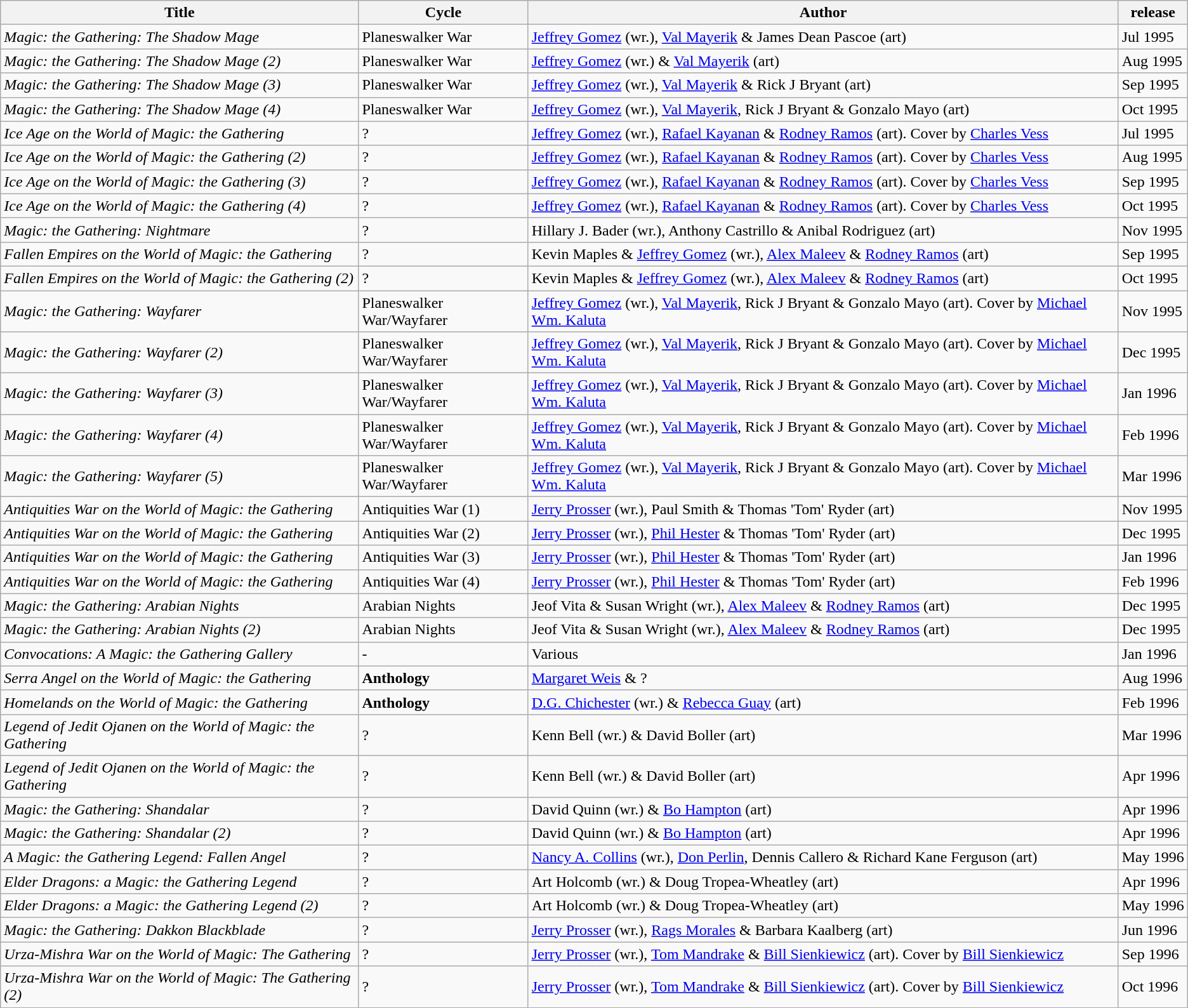<table class=wikitable>
<tr>
<th>Title</th>
<th>Cycle</th>
<th>Author</th>
<th>release</th>
</tr>
<tr>
<td><em>Magic: the Gathering: The Shadow Mage</em></td>
<td>Planeswalker War</td>
<td><a href='#'>Jeffrey Gomez</a> (wr.), <a href='#'>Val Mayerik</a> & James Dean Pascoe (art)</td>
<td>Jul 1995</td>
</tr>
<tr>
<td><em>Magic: the Gathering: The Shadow Mage (2)</em></td>
<td>Planeswalker War</td>
<td><a href='#'>Jeffrey Gomez</a> (wr.) & <a href='#'>Val Mayerik</a> (art)</td>
<td>Aug 1995</td>
</tr>
<tr>
<td><em>Magic: the Gathering: The Shadow Mage (3)</em></td>
<td>Planeswalker War</td>
<td><a href='#'>Jeffrey Gomez</a> (wr.), <a href='#'>Val Mayerik</a> & Rick J Bryant (art)</td>
<td>Sep 1995</td>
</tr>
<tr>
<td><em>Magic: the Gathering: The Shadow Mage (4)</em></td>
<td>Planeswalker War</td>
<td><a href='#'>Jeffrey Gomez</a> (wr.), <a href='#'>Val Mayerik</a>, Rick J Bryant & Gonzalo Mayo (art)</td>
<td>Oct 1995</td>
</tr>
<tr>
<td><em>Ice Age on the World of Magic: the Gathering</em></td>
<td>?</td>
<td><a href='#'>Jeffrey Gomez</a> (wr.), <a href='#'>Rafael Kayanan</a> & <a href='#'>Rodney Ramos</a> (art). Cover by <a href='#'>Charles Vess</a></td>
<td>Jul 1995</td>
</tr>
<tr>
<td><em>Ice Age on the World of Magic: the Gathering (2)</em></td>
<td>?</td>
<td><a href='#'>Jeffrey Gomez</a> (wr.), <a href='#'>Rafael Kayanan</a> & <a href='#'>Rodney Ramos</a> (art). Cover by <a href='#'>Charles Vess</a></td>
<td>Aug 1995</td>
</tr>
<tr>
<td><em>Ice Age on the World of Magic: the Gathering (3)</em></td>
<td>?</td>
<td><a href='#'>Jeffrey Gomez</a> (wr.), <a href='#'>Rafael Kayanan</a> & <a href='#'>Rodney Ramos</a> (art). Cover by <a href='#'>Charles Vess</a></td>
<td>Sep 1995</td>
</tr>
<tr>
<td><em>Ice Age on the World of Magic: the Gathering (4)</em></td>
<td>?</td>
<td><a href='#'>Jeffrey Gomez</a> (wr.), <a href='#'>Rafael Kayanan</a> & <a href='#'>Rodney Ramos</a> (art). Cover by <a href='#'>Charles Vess</a></td>
<td>Oct 1995</td>
</tr>
<tr>
<td><em>Magic: the Gathering: Nightmare</em></td>
<td>?</td>
<td>Hillary J. Bader (wr.), Anthony Castrillo & Anibal Rodriguez (art)</td>
<td>Nov 1995</td>
</tr>
<tr>
<td><em>Fallen Empires on the World of Magic: the Gathering</em></td>
<td>?</td>
<td>Kevin Maples & <a href='#'>Jeffrey Gomez</a> (wr.), <a href='#'>Alex Maleev</a> & <a href='#'>Rodney Ramos</a> (art)</td>
<td>Sep 1995</td>
</tr>
<tr>
<td><em>Fallen Empires on the World of Magic: the Gathering (2)</em></td>
<td>?</td>
<td>Kevin Maples & <a href='#'>Jeffrey Gomez</a> (wr.), <a href='#'>Alex Maleev</a> & <a href='#'>Rodney Ramos</a> (art)</td>
<td>Oct 1995</td>
</tr>
<tr>
<td><em>Magic: the Gathering: Wayfarer</em></td>
<td>Planeswalker War/Wayfarer</td>
<td><a href='#'>Jeffrey Gomez</a> (wr.), <a href='#'>Val Mayerik</a>, Rick J Bryant & Gonzalo Mayo (art). Cover by <a href='#'>Michael Wm. Kaluta</a></td>
<td>Nov 1995</td>
</tr>
<tr>
<td><em>Magic: the Gathering: Wayfarer (2)</em></td>
<td>Planeswalker War/Wayfarer</td>
<td><a href='#'>Jeffrey Gomez</a> (wr.), <a href='#'>Val Mayerik</a>, Rick J Bryant & Gonzalo Mayo (art). Cover by <a href='#'>Michael Wm. Kaluta</a></td>
<td>Dec 1995</td>
</tr>
<tr>
<td><em>Magic: the Gathering: Wayfarer (3)</em></td>
<td>Planeswalker War/Wayfarer</td>
<td><a href='#'>Jeffrey Gomez</a> (wr.), <a href='#'>Val Mayerik</a>, Rick J Bryant & Gonzalo Mayo (art). Cover by <a href='#'>Michael Wm. Kaluta</a></td>
<td>Jan 1996</td>
</tr>
<tr>
<td><em>Magic: the Gathering: Wayfarer (4)</em></td>
<td>Planeswalker War/Wayfarer</td>
<td><a href='#'>Jeffrey Gomez</a> (wr.), <a href='#'>Val Mayerik</a>, Rick J Bryant & Gonzalo Mayo (art). Cover by <a href='#'>Michael Wm. Kaluta</a></td>
<td>Feb 1996</td>
</tr>
<tr>
<td><em>Magic: the Gathering: Wayfarer (5)</em></td>
<td>Planeswalker War/Wayfarer</td>
<td><a href='#'>Jeffrey Gomez</a> (wr.), <a href='#'>Val Mayerik</a>, Rick J Bryant & Gonzalo Mayo (art). Cover by <a href='#'>Michael Wm. Kaluta</a></td>
<td>Mar 1996</td>
</tr>
<tr>
<td><em>Antiquities War on the World of Magic: the Gathering</em></td>
<td>Antiquities War (1)</td>
<td><a href='#'>Jerry Prosser</a> (wr.), Paul Smith & Thomas 'Tom' Ryder (art)</td>
<td>Nov 1995</td>
</tr>
<tr>
<td><em>Antiquities War on the World of Magic: the Gathering</em></td>
<td>Antiquities War (2)</td>
<td><a href='#'>Jerry Prosser</a> (wr.), <a href='#'>Phil Hester</a> & Thomas 'Tom' Ryder (art)</td>
<td>Dec 1995</td>
</tr>
<tr>
<td><em>Antiquities War on the World of Magic: the Gathering</em></td>
<td>Antiquities War (3)</td>
<td><a href='#'>Jerry Prosser</a> (wr.), <a href='#'>Phil Hester</a> & Thomas 'Tom' Ryder (art)</td>
<td>Jan 1996</td>
</tr>
<tr>
<td><em>Antiquities War on the World of Magic: the Gathering</em></td>
<td>Antiquities War (4)</td>
<td><a href='#'>Jerry Prosser</a> (wr.), <a href='#'>Phil Hester</a> & Thomas 'Tom' Ryder (art)</td>
<td>Feb 1996</td>
</tr>
<tr>
<td><em>Magic: the Gathering: Arabian Nights</em></td>
<td>Arabian Nights</td>
<td>Jeof Vita & Susan Wright (wr.), <a href='#'>Alex Maleev</a> & <a href='#'>Rodney Ramos</a> (art)</td>
<td>Dec 1995</td>
</tr>
<tr>
<td><em>Magic: the Gathering: Arabian Nights (2)</em></td>
<td>Arabian Nights</td>
<td>Jeof Vita & Susan Wright (wr.), <a href='#'>Alex Maleev</a> & <a href='#'>Rodney Ramos</a> (art)</td>
<td>Dec 1995</td>
</tr>
<tr>
<td><em>Convocations: A Magic: the Gathering Gallery</em></td>
<td>-</td>
<td>Various</td>
<td>Jan 1996</td>
</tr>
<tr>
<td><em>Serra Angel on the World of Magic: the Gathering</em></td>
<td><strong>Anthology</strong></td>
<td><a href='#'>Margaret Weis</a> & ?</td>
<td>Aug 1996</td>
</tr>
<tr>
<td><em>Homelands on the World of Magic: the Gathering</em></td>
<td><strong>Anthology</strong></td>
<td><a href='#'>D.G. Chichester</a> (wr.) & <a href='#'>Rebecca Guay</a> (art)</td>
<td>Feb 1996</td>
</tr>
<tr>
<td><em>Legend of Jedit Ojanen on the World of Magic: the Gathering</em></td>
<td>?</td>
<td>Kenn Bell (wr.) & David Boller (art)</td>
<td>Mar 1996</td>
</tr>
<tr>
<td><em>Legend of Jedit Ojanen on the World of Magic: the Gathering</em></td>
<td>?</td>
<td>Kenn Bell (wr.) & David Boller (art)</td>
<td>Apr 1996</td>
</tr>
<tr>
<td><em>Magic: the Gathering: Shandalar</em></td>
<td>?</td>
<td>David Quinn (wr.) & <a href='#'>Bo Hampton</a> (art)</td>
<td>Apr 1996</td>
</tr>
<tr>
<td><em>Magic: the Gathering: Shandalar (2)</em></td>
<td>?</td>
<td>David Quinn (wr.) & <a href='#'>Bo Hampton</a> (art)</td>
<td>Apr 1996</td>
</tr>
<tr>
<td><em>A Magic: the Gathering Legend: Fallen Angel</em></td>
<td>?</td>
<td><a href='#'>Nancy A. Collins</a> (wr.), <a href='#'>Don Perlin</a>, Dennis Callero & Richard Kane Ferguson (art)</td>
<td>May 1996</td>
</tr>
<tr>
<td><em>Elder Dragons: a Magic: the Gathering Legend</em></td>
<td>?</td>
<td>Art Holcomb (wr.) & Doug Tropea-Wheatley (art)</td>
<td>Apr 1996</td>
</tr>
<tr>
<td><em>Elder Dragons: a Magic: the Gathering Legend (2)</em></td>
<td>?</td>
<td>Art Holcomb (wr.) & Doug Tropea-Wheatley (art)</td>
<td>May 1996</td>
</tr>
<tr>
<td><em>Magic: the Gathering: Dakkon Blackblade</em></td>
<td>?</td>
<td><a href='#'>Jerry Prosser</a> (wr.), <a href='#'>Rags Morales</a> & Barbara Kaalberg (art)</td>
<td>Jun 1996</td>
</tr>
<tr>
<td><em>Urza-Mishra War on the World of Magic: The Gathering</em></td>
<td>?</td>
<td><a href='#'>Jerry Prosser</a> (wr.), <a href='#'>Tom Mandrake</a> & <a href='#'>Bill Sienkiewicz</a> (art). Cover by <a href='#'>Bill Sienkiewicz</a></td>
<td>Sep 1996</td>
</tr>
<tr>
<td><em>Urza-Mishra War on the World of Magic: The Gathering (2)</em></td>
<td>?</td>
<td><a href='#'>Jerry Prosser</a> (wr.), <a href='#'>Tom Mandrake</a> & <a href='#'>Bill Sienkiewicz</a> (art). Cover by <a href='#'>Bill Sienkiewicz</a></td>
<td>Oct 1996</td>
</tr>
</table>
